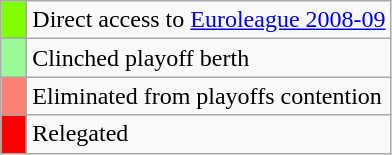<table class="wikitable">
<tr>
<td width=10px  bgcolor=7fff00></td>
<td>Direct access to <a href='#'>Euroleague 2008-09</a></td>
</tr>
<tr>
<td width=10px  bgcolor=98fb98></td>
<td>Clinched playoff berth</td>
</tr>
<tr>
<td width=10px  bgcolor=fa8072></td>
<td>Eliminated from playoffs contention</td>
</tr>
<tr>
<td width=10px  bgcolor=FF0000></td>
<td>Relegated</td>
</tr>
</table>
